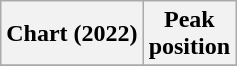<table class="wikitable plainrowheaders" style="text-align:center">
<tr>
<th scope="col">Chart (2022)</th>
<th scope="col">Peak<br>position</th>
</tr>
<tr>
</tr>
</table>
